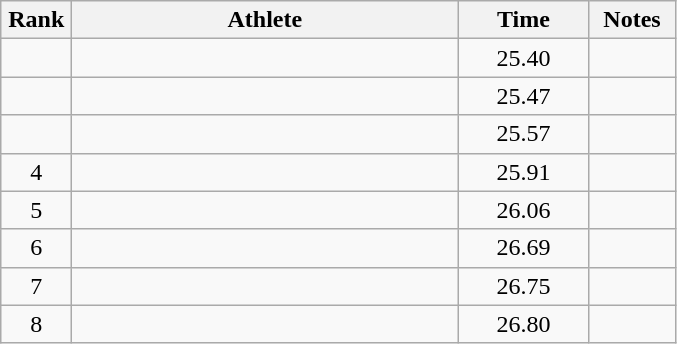<table class="wikitable" style="text-align:center">
<tr>
<th width=40>Rank</th>
<th width=250>Athlete</th>
<th width=80>Time</th>
<th width=50>Notes</th>
</tr>
<tr>
<td></td>
<td align=left></td>
<td>25.40</td>
<td></td>
</tr>
<tr>
<td></td>
<td align=left></td>
<td>25.47</td>
<td></td>
</tr>
<tr>
<td></td>
<td align=left></td>
<td>25.57</td>
<td></td>
</tr>
<tr>
<td>4</td>
<td align=left></td>
<td>25.91</td>
<td></td>
</tr>
<tr>
<td>5</td>
<td align=left></td>
<td>26.06</td>
<td></td>
</tr>
<tr>
<td>6</td>
<td align=left></td>
<td>26.69</td>
<td></td>
</tr>
<tr>
<td>7</td>
<td align=left></td>
<td>26.75</td>
<td></td>
</tr>
<tr>
<td>8</td>
<td align=left></td>
<td>26.80</td>
<td></td>
</tr>
</table>
